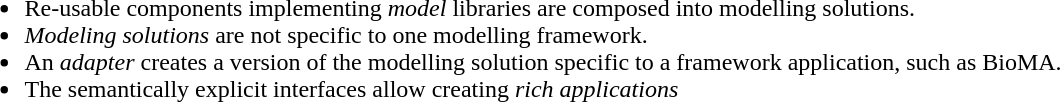<table>
<tr>
<td><br><ul><li>Re-usable components implementing <em>model</em> libraries are composed into modelling solutions.</li><li><em>Modeling solutions</em> are not specific to one modelling framework.</li><li>An <em>adapter</em> creates a version of the modelling solution specific to a framework application, such as BioMA.</li><li>The semantically explicit interfaces allow creating <em>rich applications</em></li></ul></td>
<td><br></td>
</tr>
</table>
